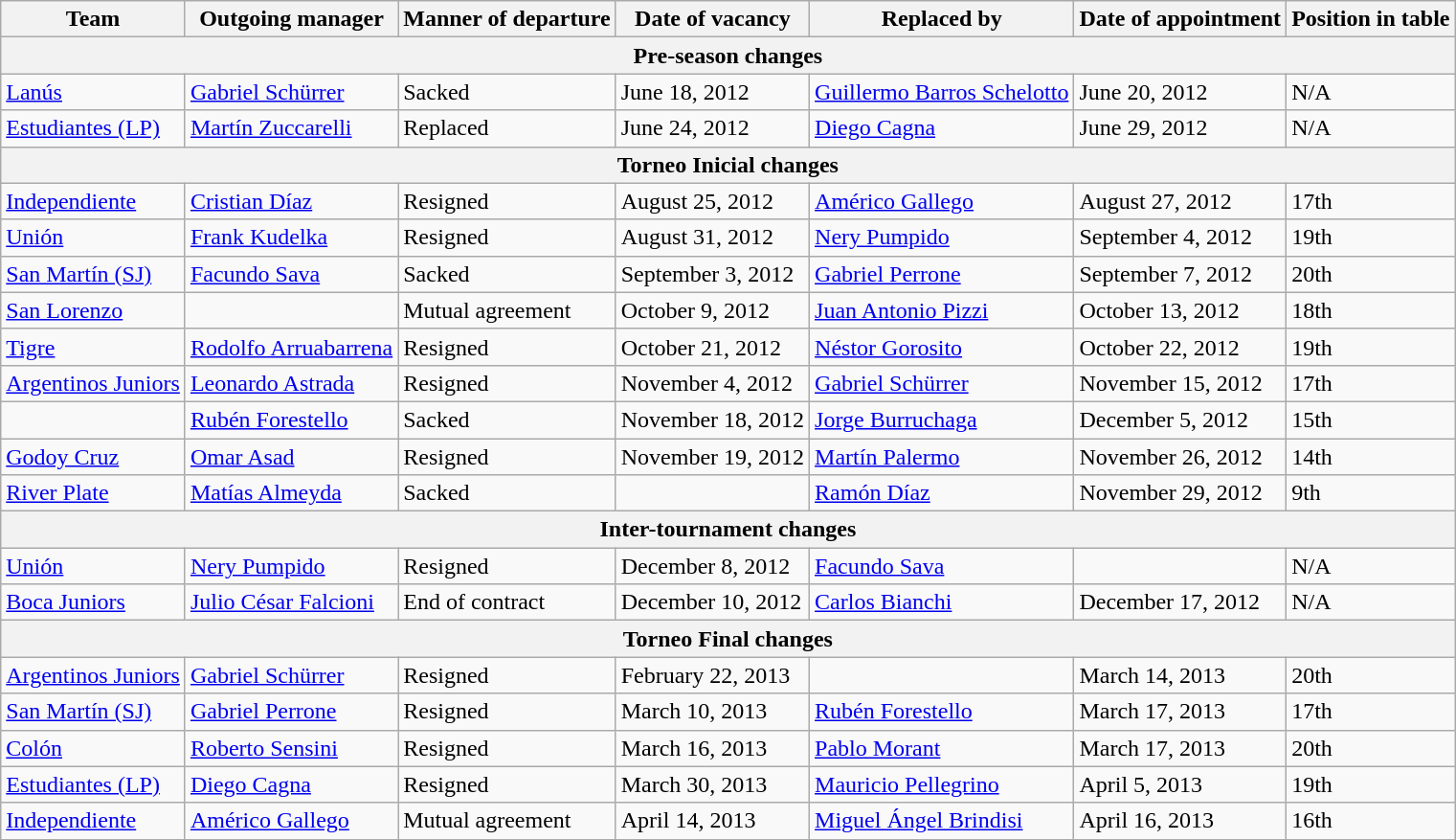<table class="wikitable" border="1">
<tr>
<th>Team</th>
<th>Outgoing manager</th>
<th>Manner of departure</th>
<th>Date of vacancy</th>
<th>Replaced by</th>
<th>Date of appointment</th>
<th>Position in table</th>
</tr>
<tr>
<th colspan=7>Pre-season changes</th>
</tr>
<tr>
<td><a href='#'>Lanús</a></td>
<td> <a href='#'>Gabriel Schürrer</a></td>
<td>Sacked</td>
<td>June 18, 2012</td>
<td> <a href='#'>Guillermo Barros Schelotto</a></td>
<td>June 20, 2012</td>
<td>N/A</td>
</tr>
<tr>
<td><a href='#'>Estudiantes (LP)</a></td>
<td> <a href='#'>Martín Zuccarelli</a> </td>
<td>Replaced</td>
<td>June 24, 2012</td>
<td> <a href='#'>Diego Cagna</a></td>
<td>June 29, 2012</td>
<td>N/A</td>
</tr>
<tr>
<th colspan=7>Torneo Inicial changes</th>
</tr>
<tr>
<td><a href='#'>Independiente</a></td>
<td> <a href='#'>Cristian Díaz</a></td>
<td>Resigned</td>
<td>August 25, 2012</td>
<td> <a href='#'>Américo Gallego</a></td>
<td>August 27, 2012</td>
<td>17th</td>
</tr>
<tr>
<td><a href='#'>Unión</a></td>
<td> <a href='#'>Frank Kudelka</a></td>
<td>Resigned</td>
<td>August 31, 2012</td>
<td> <a href='#'>Nery Pumpido</a></td>
<td>September 4, 2012</td>
<td>19th</td>
</tr>
<tr>
<td><a href='#'>San Martín (SJ)</a></td>
<td> <a href='#'>Facundo Sava</a></td>
<td>Sacked</td>
<td>September 3, 2012</td>
<td> <a href='#'>Gabriel Perrone</a> </td>
<td>September 7, 2012</td>
<td>20th</td>
</tr>
<tr>
<td><a href='#'>San Lorenzo</a></td>
<td></td>
<td>Mutual agreement</td>
<td>October 9, 2012</td>
<td> <a href='#'>Juan Antonio Pizzi</a></td>
<td>October 13, 2012</td>
<td>18th</td>
</tr>
<tr>
<td><a href='#'>Tigre</a></td>
<td> <a href='#'>Rodolfo Arruabarrena</a></td>
<td>Resigned</td>
<td>October 21, 2012</td>
<td> <a href='#'>Néstor Gorosito</a></td>
<td>October 22, 2012</td>
<td>19th</td>
</tr>
<tr>
<td><a href='#'>Argentinos Juniors</a></td>
<td> <a href='#'>Leonardo Astrada</a></td>
<td>Resigned</td>
<td>November 4, 2012</td>
<td> <a href='#'>Gabriel Schürrer</a> </td>
<td>November 15, 2012</td>
<td>17th</td>
</tr>
<tr>
<td></td>
<td> <a href='#'>Rubén Forestello</a></td>
<td>Sacked</td>
<td>November 18, 2012</td>
<td> <a href='#'>Jorge Burruchaga</a> </td>
<td>December 5, 2012</td>
<td>15th</td>
</tr>
<tr>
<td><a href='#'>Godoy Cruz</a></td>
<td> <a href='#'>Omar Asad</a></td>
<td>Resigned</td>
<td>November 19, 2012</td>
<td> <a href='#'>Martín Palermo</a> </td>
<td>November 26, 2012</td>
<td>14th</td>
</tr>
<tr>
<td><a href='#'>River Plate</a></td>
<td> <a href='#'>Matías Almeyda</a></td>
<td>Sacked</td>
<td></td>
<td> <a href='#'>Ramón Díaz</a> </td>
<td>November 29, 2012</td>
<td>9th</td>
</tr>
<tr>
<th colspan=7>Inter-tournament changes</th>
</tr>
<tr>
<td><a href='#'>Unión</a></td>
<td> <a href='#'>Nery Pumpido</a></td>
<td>Resigned</td>
<td>December 8, 2012</td>
<td> <a href='#'>Facundo Sava</a></td>
<td></td>
<td>N/A</td>
</tr>
<tr>
<td><a href='#'>Boca Juniors</a></td>
<td> <a href='#'>Julio César Falcioni</a></td>
<td>End of contract</td>
<td>December 10, 2012</td>
<td> <a href='#'>Carlos Bianchi</a></td>
<td>December 17, 2012</td>
<td>N/A</td>
</tr>
<tr>
<th colspan=7>Torneo Final changes</th>
</tr>
<tr>
<td><a href='#'>Argentinos Juniors</a></td>
<td> <a href='#'>Gabriel Schürrer</a></td>
<td>Resigned</td>
<td>February 22, 2013</td>
<td></td>
<td>March 14, 2013</td>
<td>20th</td>
</tr>
<tr>
<td><a href='#'>San Martín (SJ)</a></td>
<td> <a href='#'>Gabriel Perrone</a></td>
<td>Resigned</td>
<td>March 10, 2013</td>
<td> <a href='#'>Rubén Forestello</a> </td>
<td>March 17, 2013</td>
<td>17th</td>
</tr>
<tr>
<td><a href='#'>Colón</a></td>
<td> <a href='#'>Roberto Sensini</a></td>
<td>Resigned</td>
<td>March 16, 2013</td>
<td> <a href='#'>Pablo Morant</a> </td>
<td>March 17, 2013</td>
<td>20th</td>
</tr>
<tr>
<td><a href='#'>Estudiantes (LP)</a></td>
<td> <a href='#'>Diego Cagna</a></td>
<td>Resigned</td>
<td>March 30, 2013</td>
<td> <a href='#'>Mauricio Pellegrino</a> </td>
<td>April 5, 2013</td>
<td>19th</td>
</tr>
<tr>
<td><a href='#'>Independiente</a></td>
<td> <a href='#'>Américo Gallego</a></td>
<td>Mutual agreement</td>
<td>April 14, 2013</td>
<td> <a href='#'>Miguel Ángel Brindisi</a></td>
<td>April 16, 2013</td>
<td>16th</td>
</tr>
<tr>
</tr>
</table>
